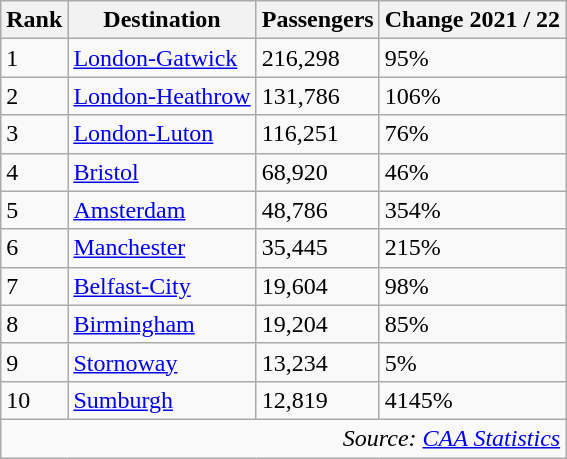<table class="wikitable sortable" style="width:align">
<tr>
<th>Rank</th>
<th>Destination</th>
<th>Passengers</th>
<th>Change 2021 / 22</th>
</tr>
<tr>
<td>1</td>
<td><a href='#'>London-Gatwick</a></td>
<td>216,298</td>
<td> 95%</td>
</tr>
<tr>
<td>2</td>
<td><a href='#'>London-Heathrow</a></td>
<td>131,786</td>
<td> 106%</td>
</tr>
<tr>
<td>3</td>
<td><a href='#'>London-Luton</a></td>
<td>116,251</td>
<td> 76%</td>
</tr>
<tr>
<td>4</td>
<td><a href='#'>Bristol</a></td>
<td>68,920</td>
<td> 46%</td>
</tr>
<tr>
<td>5</td>
<td><a href='#'>Amsterdam</a></td>
<td>48,786</td>
<td> 354%</td>
</tr>
<tr>
<td>6</td>
<td><a href='#'>Manchester</a></td>
<td>35,445</td>
<td> 215%</td>
</tr>
<tr>
<td>7</td>
<td><a href='#'>Belfast-City</a></td>
<td>19,604</td>
<td> 98%</td>
</tr>
<tr>
<td>8</td>
<td><a href='#'>Birmingham</a></td>
<td>19,204</td>
<td> 85%</td>
</tr>
<tr>
<td>9</td>
<td><a href='#'>Stornoway</a></td>
<td>13,234</td>
<td> 5%</td>
</tr>
<tr>
<td>10</td>
<td><a href='#'>Sumburgh</a></td>
<td>12,819</td>
<td> 4145%</td>
</tr>
<tr class="sortbottom">
<td colspan="4" style="text-align:right;"><em>Source: <a href='#'>CAA Statistics</a></em></td>
</tr>
</table>
